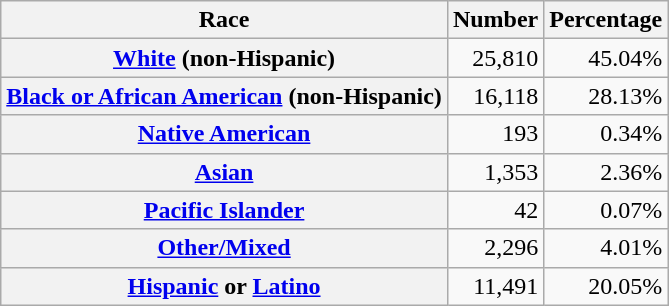<table class="wikitable" style="text-align:right">
<tr>
<th scope="col">Race</th>
<th scope="col">Number</th>
<th scope="col">Percentage</th>
</tr>
<tr>
<th scope="row"><a href='#'>White</a> (non-Hispanic)</th>
<td>25,810</td>
<td>45.04%</td>
</tr>
<tr>
<th scope="row"><a href='#'>Black or African American</a> (non-Hispanic)</th>
<td>16,118</td>
<td>28.13%</td>
</tr>
<tr>
<th scope="row"><a href='#'>Native American</a></th>
<td>193</td>
<td>0.34%</td>
</tr>
<tr>
<th scope="row"><a href='#'>Asian</a></th>
<td>1,353</td>
<td>2.36%</td>
</tr>
<tr>
<th scope="row"><a href='#'>Pacific Islander</a></th>
<td>42</td>
<td>0.07%</td>
</tr>
<tr>
<th scope="row"><a href='#'>Other/Mixed</a></th>
<td>2,296</td>
<td>4.01%</td>
</tr>
<tr>
<th scope="row"><a href='#'>Hispanic</a> or <a href='#'>Latino</a></th>
<td>11,491</td>
<td>20.05%</td>
</tr>
</table>
